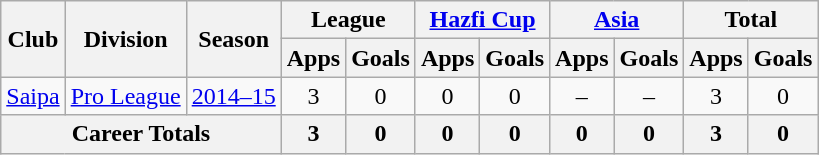<table class="wikitable" style="text-align: center;">
<tr>
<th rowspan="2">Club</th>
<th rowspan="2">Division</th>
<th rowspan="2">Season</th>
<th colspan="2">League</th>
<th colspan="2"><a href='#'>Hazfi Cup</a></th>
<th colspan="2"><a href='#'>Asia</a></th>
<th colspan="2">Total</th>
</tr>
<tr>
<th>Apps</th>
<th>Goals</th>
<th>Apps</th>
<th>Goals</th>
<th>Apps</th>
<th>Goals</th>
<th>Apps</th>
<th>Goals</th>
</tr>
<tr>
<td><a href='#'>Saipa</a></td>
<td><a href='#'>Pro League</a></td>
<td><a href='#'>2014–15</a></td>
<td>3</td>
<td>0</td>
<td>0</td>
<td>0</td>
<td>–</td>
<td>–</td>
<td>3</td>
<td>0</td>
</tr>
<tr>
<th colspan=3>Career Totals</th>
<th>3</th>
<th>0</th>
<th>0</th>
<th>0</th>
<th>0</th>
<th>0</th>
<th>3</th>
<th>0</th>
</tr>
</table>
